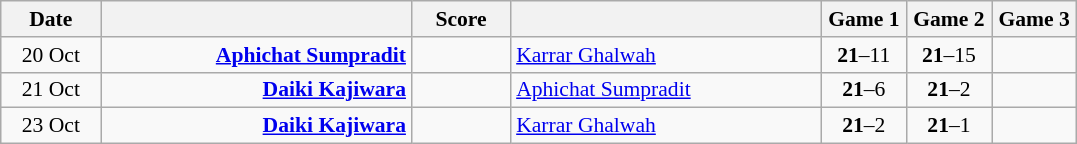<table class="wikitable" style="text-align:center; font-size:90% ">
<tr>
<th width="60">Date</th>
<th align="right" width="200"></th>
<th width="60">Score</th>
<th align="left" width="200"></th>
<th width="50">Game 1</th>
<th width="50">Game 2</th>
<th width="50">Game 3</th>
</tr>
<tr>
<td>20 Oct</td>
<td align="right"><strong><a href='#'>Aphichat Sumpradit</a> </strong></td>
<td align="center"></td>
<td align="left"> <a href='#'>Karrar Ghalwah</a></td>
<td><strong>21</strong>–11</td>
<td><strong>21</strong>–15</td>
<td></td>
</tr>
<tr>
<td>21 Oct</td>
<td align="right"><strong><a href='#'>Daiki Kajiwara</a> </strong></td>
<td align="center"></td>
<td align="left"> <a href='#'>Aphichat Sumpradit</a></td>
<td><strong>21</strong>–6</td>
<td><strong>21</strong>–2</td>
<td></td>
</tr>
<tr>
<td>23 Oct</td>
<td align="right"><strong><a href='#'>Daiki Kajiwara</a> </strong></td>
<td align="center"></td>
<td align="left"> <a href='#'>Karrar Ghalwah</a></td>
<td><strong>21</strong>–2</td>
<td><strong>21</strong>–1</td>
<td></td>
</tr>
</table>
